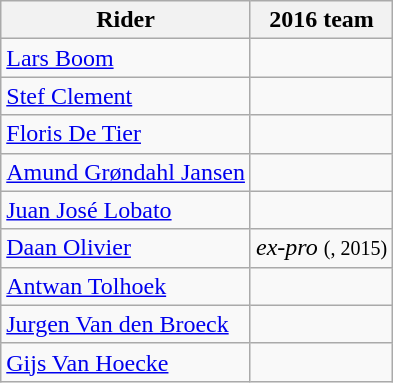<table class="wikitable">
<tr>
<th>Rider</th>
<th>2016 team</th>
</tr>
<tr>
<td><a href='#'>Lars Boom</a></td>
<td></td>
</tr>
<tr>
<td><a href='#'>Stef Clement</a></td>
<td></td>
</tr>
<tr>
<td><a href='#'>Floris De Tier</a></td>
<td></td>
</tr>
<tr>
<td><a href='#'>Amund Grøndahl Jansen</a></td>
<td></td>
</tr>
<tr>
<td><a href='#'>Juan José Lobato</a></td>
<td></td>
</tr>
<tr>
<td><a href='#'>Daan Olivier</a></td>
<td><em>ex-pro</em> <small>(, 2015)</small></td>
</tr>
<tr>
<td><a href='#'>Antwan Tolhoek</a></td>
<td></td>
</tr>
<tr>
<td><a href='#'>Jurgen Van den Broeck</a></td>
<td></td>
</tr>
<tr>
<td><a href='#'>Gijs Van Hoecke</a></td>
<td></td>
</tr>
</table>
